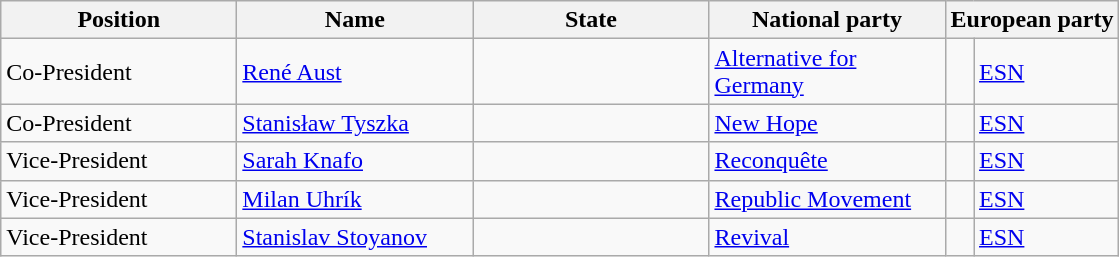<table class="wikitable">
<tr>
<th style="width:150px">Position</th>
<th style="width:150px">Name</th>
<th style="width:150px">State</th>
<th style="width:150px">National party</th>
<th colspan=2>European party</th>
</tr>
<tr>
<td>Co-President</td>
<td><a href='#'>René Aust</a></td>
<td></td>
<td><a href='#'>Alternative for Germany</a></td>
<td></td>
<td><a href='#'>ESN</a></td>
</tr>
<tr>
<td>Co-President</td>
<td><a href='#'>Stanisław Tyszka</a></td>
<td></td>
<td><a href='#'>New Hope</a></td>
<td></td>
<td><a href='#'>ESN</a></td>
</tr>
<tr>
<td>Vice-President</td>
<td><a href='#'>Sarah Knafo</a></td>
<td></td>
<td><a href='#'>Reconquête</a></td>
<td></td>
<td><a href='#'>ESN</a></td>
</tr>
<tr>
<td>Vice-President</td>
<td><a href='#'>Milan Uhrík</a></td>
<td></td>
<td><a href='#'>Republic Movement</a></td>
<td></td>
<td><a href='#'>ESN</a></td>
</tr>
<tr>
<td>Vice-President</td>
<td><a href='#'>Stanislav Stoyanov</a></td>
<td></td>
<td><a href='#'>Revival</a></td>
<td></td>
<td><a href='#'>ESN</a></td>
</tr>
</table>
